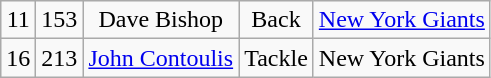<table class="wikitable" style="text-align:center">
<tr>
<td>11</td>
<td>153</td>
<td>Dave Bishop</td>
<td>Back</td>
<td><a href='#'>New York Giants</a></td>
</tr>
<tr>
<td>16</td>
<td>213</td>
<td><a href='#'>John Contoulis</a></td>
<td>Tackle</td>
<td>New York Giants</td>
</tr>
</table>
